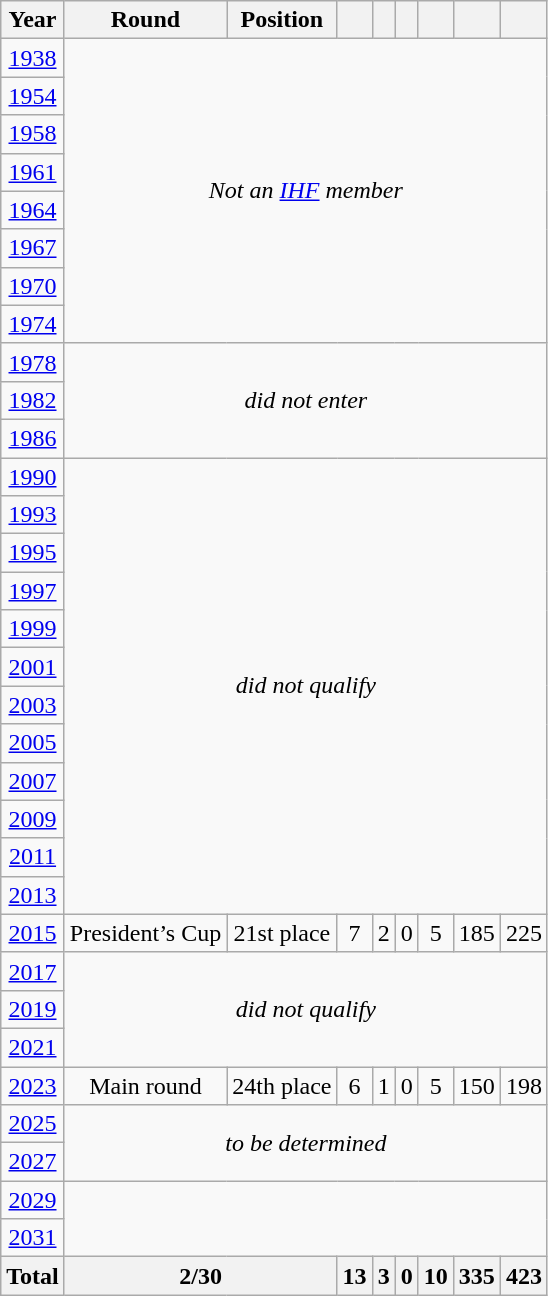<table class="wikitable" style="text-align: center;">
<tr>
<th>Year</th>
<th>Round</th>
<th>Position</th>
<th></th>
<th></th>
<th></th>
<th></th>
<th></th>
<th></th>
</tr>
<tr>
<td> <a href='#'>1938</a></td>
<td colspan=8 rowspan=8><em>Not an <a href='#'>IHF</a> member</em></td>
</tr>
<tr>
<td> <a href='#'>1954</a></td>
</tr>
<tr>
<td> <a href='#'>1958</a></td>
</tr>
<tr>
<td> <a href='#'>1961</a></td>
</tr>
<tr>
<td> <a href='#'>1964</a></td>
</tr>
<tr>
<td> <a href='#'>1967</a></td>
</tr>
<tr>
<td> <a href='#'>1970</a></td>
</tr>
<tr>
<td> <a href='#'>1974</a></td>
</tr>
<tr>
<td> <a href='#'>1978</a></td>
<td colspan=8 rowspan=3><em>did not enter</em></td>
</tr>
<tr>
<td> <a href='#'>1982</a></td>
</tr>
<tr>
<td> <a href='#'>1986</a></td>
</tr>
<tr>
<td> <a href='#'>1990</a></td>
<td colspan=8 rowspan=12><em>did not qualify</em></td>
</tr>
<tr>
<td> <a href='#'>1993</a></td>
</tr>
<tr>
<td> <a href='#'>1995</a></td>
</tr>
<tr>
<td> <a href='#'>1997</a></td>
</tr>
<tr>
<td> <a href='#'>1999</a></td>
</tr>
<tr>
<td> <a href='#'>2001</a></td>
</tr>
<tr>
<td> <a href='#'>2003</a></td>
</tr>
<tr>
<td> <a href='#'>2005</a></td>
</tr>
<tr>
<td> <a href='#'>2007</a></td>
</tr>
<tr>
<td> <a href='#'>2009</a></td>
</tr>
<tr>
<td> <a href='#'>2011</a></td>
</tr>
<tr>
<td> <a href='#'>2013</a></td>
</tr>
<tr>
<td> <a href='#'>2015</a></td>
<td>President’s Cup</td>
<td>21st place</td>
<td>7</td>
<td>2</td>
<td>0</td>
<td>5</td>
<td>185</td>
<td>225</td>
</tr>
<tr>
<td> <a href='#'>2017</a></td>
<td colspan=8 rowspan=3><em>did not qualify</em></td>
</tr>
<tr>
<td>  <a href='#'>2019</a></td>
</tr>
<tr>
<td> <a href='#'>2021</a></td>
</tr>
<tr>
<td>  <a href='#'>2023</a></td>
<td>Main round</td>
<td>24th place</td>
<td>6</td>
<td>1</td>
<td>0</td>
<td>5</td>
<td>150</td>
<td>198</td>
</tr>
<tr>
<td>   <a href='#'>2025</a></td>
<td colspan=8 rowspan=2><em>to be determined</em></td>
</tr>
<tr>
<td> <a href='#'>2027</a></td>
</tr>
<tr>
<td>  <a href='#'>2029</a></td>
</tr>
<tr>
<td>   <a href='#'>2031</a></td>
</tr>
<tr>
<th>Total</th>
<th colspan=2>2/30</th>
<th>13</th>
<th>3</th>
<th>0</th>
<th>10</th>
<th>335</th>
<th>423</th>
</tr>
</table>
